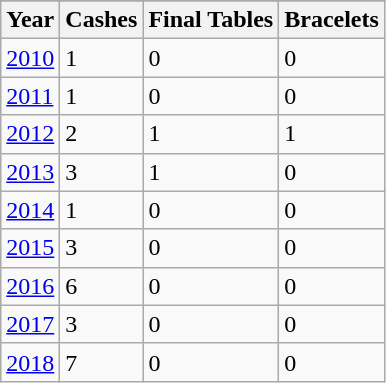<table class="wikitable">
<tr>
</tr>
<tr>
<th>Year</th>
<th>Cashes</th>
<th>Final Tables</th>
<th>Bracelets</th>
</tr>
<tr>
<td><a href='#'>2010</a></td>
<td>1</td>
<td>0</td>
<td>0</td>
</tr>
<tr>
<td><a href='#'>2011</a></td>
<td>1</td>
<td>0</td>
<td>0</td>
</tr>
<tr>
<td><a href='#'>2012</a></td>
<td>2</td>
<td>1</td>
<td>1</td>
</tr>
<tr>
<td><a href='#'>2013</a></td>
<td>3</td>
<td>1</td>
<td>0</td>
</tr>
<tr>
<td><a href='#'>2014</a></td>
<td>1</td>
<td>0</td>
<td>0</td>
</tr>
<tr>
<td><a href='#'>2015</a></td>
<td>3</td>
<td>0</td>
<td>0</td>
</tr>
<tr>
<td><a href='#'>2016</a></td>
<td>6</td>
<td>0</td>
<td>0</td>
</tr>
<tr>
<td><a href='#'>2017</a></td>
<td>3</td>
<td>0</td>
<td>0</td>
</tr>
<tr>
<td><a href='#'>2018</a></td>
<td>7</td>
<td>0</td>
<td>0</td>
</tr>
</table>
